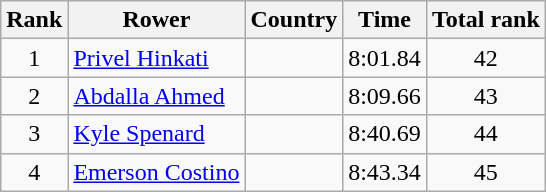<table class="wikitable" style="text-align:center">
<tr>
<th>Rank</th>
<th>Rower</th>
<th>Country</th>
<th>Time</th>
<th>Total rank</th>
</tr>
<tr>
<td>1</td>
<td align="left"><a href='#'>Privel Hinkati</a></td>
<td align="left"></td>
<td>8:01.84</td>
<td>42</td>
</tr>
<tr>
<td>2</td>
<td align="left"><a href='#'>Abdalla Ahmed</a></td>
<td align="left"></td>
<td>8:09.66</td>
<td>43</td>
</tr>
<tr>
<td>3</td>
<td align="left"><a href='#'>Kyle Spenard</a></td>
<td align="left"></td>
<td>8:40.69</td>
<td>44</td>
</tr>
<tr>
<td>4</td>
<td align="left"><a href='#'>Emerson Costino</a></td>
<td align="left"></td>
<td>8:43.34</td>
<td>45</td>
</tr>
</table>
